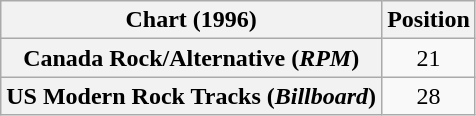<table class="wikitable plainrowheaders" style="text-align:center">
<tr>
<th>Chart (1996)</th>
<th>Position</th>
</tr>
<tr>
<th scope="row">Canada Rock/Alternative (<em>RPM</em>)</th>
<td>21</td>
</tr>
<tr>
<th scope="row">US Modern Rock Tracks (<em>Billboard</em>)</th>
<td>28</td>
</tr>
</table>
